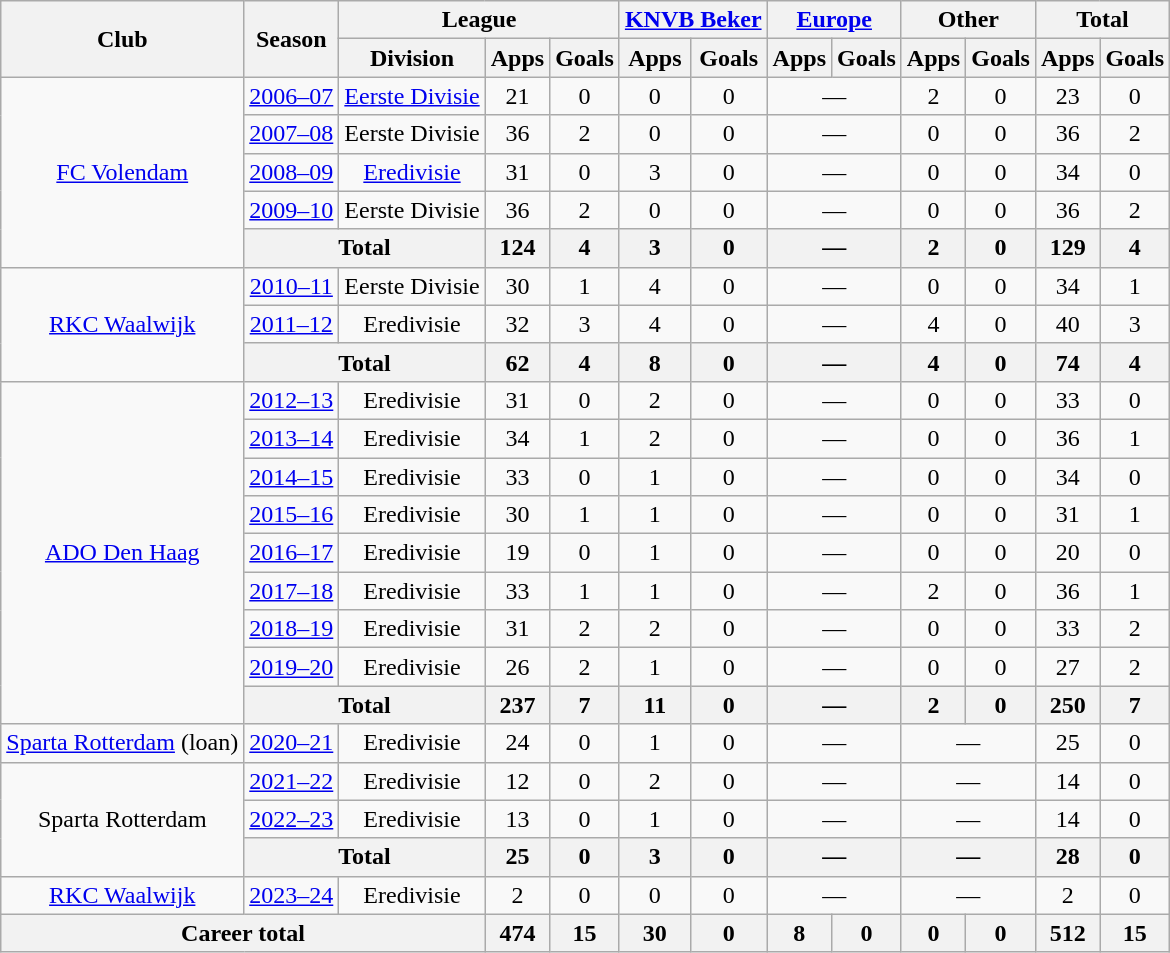<table class="wikitable" style="text-align: center;">
<tr>
<th rowspan="2">Club</th>
<th rowspan="2">Season</th>
<th colspan="3">League</th>
<th colspan="2"><a href='#'>KNVB Beker</a></th>
<th colspan="2"><a href='#'>Europe</a></th>
<th colspan="2">Other</th>
<th colspan="2">Total</th>
</tr>
<tr>
<th>Division</th>
<th>Apps</th>
<th>Goals</th>
<th>Apps</th>
<th>Goals</th>
<th>Apps</th>
<th>Goals</th>
<th>Apps</th>
<th>Goals</th>
<th>Apps</th>
<th>Goals</th>
</tr>
<tr>
<td rowspan="5" valign="center"><a href='#'>FC Volendam</a></td>
<td><a href='#'>2006–07</a></td>
<td><a href='#'>Eerste Divisie</a></td>
<td>21</td>
<td>0</td>
<td>0</td>
<td>0</td>
<td colspan="2">—</td>
<td>2</td>
<td>0</td>
<td>23</td>
<td>0</td>
</tr>
<tr>
<td><a href='#'>2007–08</a></td>
<td>Eerste Divisie</td>
<td>36</td>
<td>2</td>
<td>0</td>
<td>0</td>
<td colspan="2">—</td>
<td>0</td>
<td>0</td>
<td>36</td>
<td>2</td>
</tr>
<tr>
<td><a href='#'>2008–09</a></td>
<td><a href='#'>Eredivisie</a></td>
<td>31</td>
<td>0</td>
<td>3</td>
<td>0</td>
<td colspan="2">—</td>
<td>0</td>
<td>0</td>
<td>34</td>
<td>0</td>
</tr>
<tr>
<td><a href='#'>2009–10</a></td>
<td>Eerste Divisie</td>
<td>36</td>
<td>2</td>
<td>0</td>
<td>0</td>
<td colspan="2">—</td>
<td>0</td>
<td>0</td>
<td>36</td>
<td>2</td>
</tr>
<tr>
<th colspan="2">Total</th>
<th>124</th>
<th>4</th>
<th>3</th>
<th>0</th>
<th colspan="2">—</th>
<th>2</th>
<th>0</th>
<th>129</th>
<th>4</th>
</tr>
<tr>
<td rowspan="3" valign="center"><a href='#'>RKC Waalwijk</a></td>
<td><a href='#'>2010–11</a></td>
<td>Eerste Divisie</td>
<td>30</td>
<td>1</td>
<td>4</td>
<td>0</td>
<td colspan="2">—</td>
<td>0</td>
<td>0</td>
<td>34</td>
<td>1</td>
</tr>
<tr>
<td><a href='#'>2011–12</a></td>
<td>Eredivisie</td>
<td>32</td>
<td>3</td>
<td>4</td>
<td>0</td>
<td colspan="2">—</td>
<td>4</td>
<td>0</td>
<td>40</td>
<td>3</td>
</tr>
<tr>
<th colspan="2">Total</th>
<th>62</th>
<th>4</th>
<th>8</th>
<th>0</th>
<th colspan="2">—</th>
<th>4</th>
<th>0</th>
<th>74</th>
<th>4</th>
</tr>
<tr>
<td rowspan="9" valign="center"><a href='#'>ADO Den Haag</a></td>
<td><a href='#'>2012–13</a></td>
<td>Eredivisie</td>
<td>31</td>
<td>0</td>
<td>2</td>
<td>0</td>
<td colspan="2">—</td>
<td>0</td>
<td>0</td>
<td>33</td>
<td>0</td>
</tr>
<tr>
<td><a href='#'>2013–14</a></td>
<td>Eredivisie</td>
<td>34</td>
<td>1</td>
<td>2</td>
<td>0</td>
<td colspan="2">—</td>
<td>0</td>
<td>0</td>
<td>36</td>
<td>1</td>
</tr>
<tr>
<td><a href='#'>2014–15</a></td>
<td>Eredivisie</td>
<td>33</td>
<td>0</td>
<td>1</td>
<td>0</td>
<td colspan="2">—</td>
<td>0</td>
<td>0</td>
<td>34</td>
<td>0</td>
</tr>
<tr>
<td><a href='#'>2015–16</a></td>
<td>Eredivisie</td>
<td>30</td>
<td>1</td>
<td>1</td>
<td>0</td>
<td colspan="2">—</td>
<td>0</td>
<td>0</td>
<td>31</td>
<td>1</td>
</tr>
<tr>
<td><a href='#'>2016–17</a></td>
<td>Eredivisie</td>
<td>19</td>
<td>0</td>
<td>1</td>
<td>0</td>
<td colspan="2">—</td>
<td>0</td>
<td>0</td>
<td>20</td>
<td>0</td>
</tr>
<tr>
<td><a href='#'>2017–18</a></td>
<td>Eredivisie</td>
<td>33</td>
<td>1</td>
<td>1</td>
<td>0</td>
<td colspan="2">—</td>
<td>2</td>
<td>0</td>
<td>36</td>
<td>1</td>
</tr>
<tr>
<td><a href='#'>2018–19</a></td>
<td>Eredivisie</td>
<td>31</td>
<td>2</td>
<td>2</td>
<td>0</td>
<td colspan="2">—</td>
<td>0</td>
<td>0</td>
<td>33</td>
<td>2</td>
</tr>
<tr>
<td><a href='#'>2019–20</a></td>
<td>Eredivisie</td>
<td>26</td>
<td>2</td>
<td>1</td>
<td>0</td>
<td colspan="2">—</td>
<td>0</td>
<td>0</td>
<td>27</td>
<td>2</td>
</tr>
<tr>
<th colspan="2">Total</th>
<th>237</th>
<th>7</th>
<th>11</th>
<th>0</th>
<th colspan="2">—</th>
<th>2</th>
<th>0</th>
<th>250</th>
<th>7</th>
</tr>
<tr>
<td><a href='#'>Sparta Rotterdam</a> (loan)</td>
<td><a href='#'>2020–21</a></td>
<td>Eredivisie</td>
<td>24</td>
<td>0</td>
<td>1</td>
<td>0</td>
<td colspan="2">—</td>
<td colspan="2">—</td>
<td>25</td>
<td>0</td>
</tr>
<tr>
<td rowspan="3">Sparta Rotterdam</td>
<td><a href='#'>2021–22</a></td>
<td>Eredivisie</td>
<td>12</td>
<td>0</td>
<td>2</td>
<td>0</td>
<td colspan="2">—</td>
<td colspan="2">—</td>
<td>14</td>
<td>0</td>
</tr>
<tr>
<td><a href='#'>2022–23</a></td>
<td>Eredivisie</td>
<td>13</td>
<td>0</td>
<td>1</td>
<td>0</td>
<td colspan="2">—</td>
<td colspan="2">—</td>
<td>14</td>
<td>0</td>
</tr>
<tr>
<th colspan="2">Total</th>
<th>25</th>
<th>0</th>
<th>3</th>
<th>0</th>
<th colspan="2">—</th>
<th colspan="2">—</th>
<th>28</th>
<th>0</th>
</tr>
<tr>
<td><a href='#'>RKC Waalwijk</a></td>
<td><a href='#'>2023–24</a></td>
<td>Eredivisie</td>
<td>2</td>
<td>0</td>
<td>0</td>
<td>0</td>
<td colspan="2">—</td>
<td colspan="2">—</td>
<td>2</td>
<td>0</td>
</tr>
<tr>
<th colspan="3">Career total</th>
<th>474</th>
<th>15</th>
<th>30</th>
<th>0</th>
<th>8</th>
<th>0</th>
<th>0</th>
<th>0</th>
<th>512</th>
<th>15</th>
</tr>
</table>
